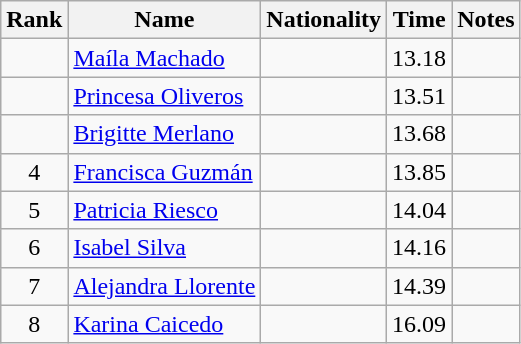<table class="wikitable sortable" style="text-align:center">
<tr>
<th>Rank</th>
<th>Name</th>
<th>Nationality</th>
<th>Time</th>
<th>Notes</th>
</tr>
<tr>
<td></td>
<td align=left><a href='#'>Maíla Machado</a></td>
<td align=left></td>
<td>13.18</td>
<td></td>
</tr>
<tr>
<td></td>
<td align=left><a href='#'>Princesa Oliveros</a></td>
<td align=left></td>
<td>13.51</td>
<td></td>
</tr>
<tr>
<td></td>
<td align=left><a href='#'>Brigitte Merlano</a></td>
<td align=left></td>
<td>13.68</td>
<td></td>
</tr>
<tr>
<td>4</td>
<td align=left><a href='#'>Francisca Guzmán</a></td>
<td align=left></td>
<td>13.85</td>
<td></td>
</tr>
<tr>
<td>5</td>
<td align=left><a href='#'>Patricia Riesco</a></td>
<td align=left></td>
<td>14.04</td>
<td></td>
</tr>
<tr>
<td>6</td>
<td align=left><a href='#'>Isabel Silva</a></td>
<td align=left></td>
<td>14.16</td>
<td></td>
</tr>
<tr>
<td>7</td>
<td align=left><a href='#'>Alejandra Llorente</a></td>
<td align=left></td>
<td>14.39</td>
<td></td>
</tr>
<tr>
<td>8</td>
<td align=left><a href='#'>Karina Caicedo</a></td>
<td align=left></td>
<td>16.09</td>
<td></td>
</tr>
</table>
